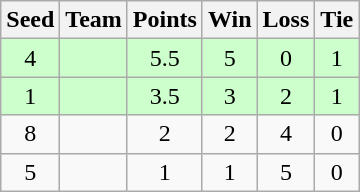<table class=wikitable style=text-align:center>
<tr>
<th>Seed</th>
<th>Team</th>
<th>Points</th>
<th>Win</th>
<th>Loss</th>
<th>Tie</th>
</tr>
<tr style="background:#ccffcc;">
<td>4</td>
<td align=left></td>
<td>5.5</td>
<td>5</td>
<td>0</td>
<td>1</td>
</tr>
<tr style="background:#ccffcc;">
<td>1</td>
<td align=left></td>
<td>3.5</td>
<td>3</td>
<td>2</td>
<td>1</td>
</tr>
<tr>
<td>8</td>
<td align=left></td>
<td>2</td>
<td>2</td>
<td>4</td>
<td>0</td>
</tr>
<tr>
<td>5</td>
<td align=left></td>
<td>1</td>
<td>1</td>
<td>5</td>
<td>0</td>
</tr>
</table>
